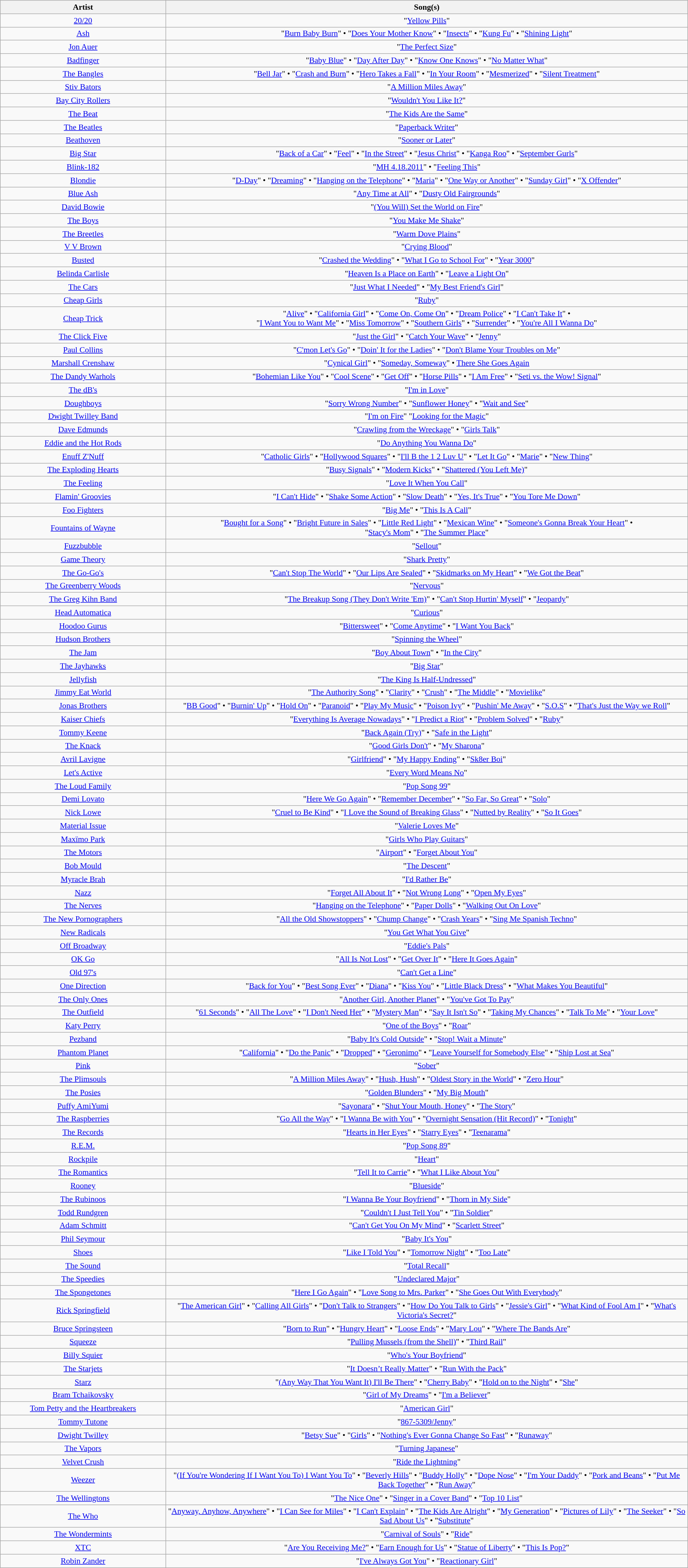<table class="wikitable" style="font-size: 90%; text-align: center; width: 97%;">
<tr>
<th scope="col" style="width: 20em;">Artist</th>
<th scope="col">Song(s)</th>
</tr>
<tr>
<td><a href='#'>20/20</a></td>
<td>"<a href='#'>Yellow Pills</a>"</td>
</tr>
<tr>
<td><a href='#'>Ash</a></td>
<td>"<a href='#'>Burn Baby Burn</a>" • "<a href='#'>Does Your Mother Know</a>" • "<a href='#'>Insects</a>" • "<a href='#'>Kung Fu</a>" • "<a href='#'>Shining Light</a>"</td>
</tr>
<tr>
<td><a href='#'>Jon Auer</a></td>
<td>"<a href='#'>The Perfect Size</a>"</td>
</tr>
<tr>
<td><a href='#'>Badfinger</a></td>
<td>"<a href='#'>Baby Blue</a>" • "<a href='#'>Day After Day</a>" • "<a href='#'>Know One Knows</a>" • "<a href='#'>No Matter What</a>"</td>
</tr>
<tr>
<td><a href='#'>The Bangles</a></td>
<td>"<a href='#'>Bell Jar</a>" • "<a href='#'>Crash and Burn</a>" • "<a href='#'>Hero Takes a Fall</a>" • "<a href='#'>In Your Room</a>" • "<a href='#'>Mesmerized</a>" • "<a href='#'>Silent Treatment</a>"</td>
</tr>
<tr>
<td><a href='#'>Stiv Bators</a></td>
<td>"<a href='#'>A Million Miles Away</a>"</td>
</tr>
<tr>
<td><a href='#'>Bay City Rollers</a></td>
<td>"<a href='#'>Wouldn't You Like It?</a>"</td>
</tr>
<tr>
<td><a href='#'>The Beat</a></td>
<td>"<a href='#'>The Kids Are the Same</a>"</td>
</tr>
<tr>
<td><a href='#'>The Beatles</a></td>
<td>"<a href='#'>Paperback Writer</a>"</td>
</tr>
<tr>
<td><a href='#'>Beathoven</a></td>
<td>"<a href='#'>Sooner or Later</a>"</td>
</tr>
<tr>
<td><a href='#'>Big Star</a></td>
<td>"<a href='#'>Back of a Car</a>" • "<a href='#'>Feel</a>" • "<a href='#'>In the Street</a>" • "<a href='#'>Jesus Christ</a>" • "<a href='#'>Kanga Roo</a>" • "<a href='#'>September Gurls</a>"</td>
</tr>
<tr>
<td><a href='#'>Blink-182</a></td>
<td>"<a href='#'>MH 4.18.2011</a>" • "<a href='#'>Feeling This</a>"</td>
</tr>
<tr>
<td><a href='#'>Blondie</a></td>
<td>"<a href='#'>D-Day</a>" • "<a href='#'>Dreaming</a>" • "<a href='#'>Hanging on the Telephone</a>" • "<a href='#'>Maria</a>" • "<a href='#'>One Way or Another</a>" • "<a href='#'>Sunday Girl</a>" • "<a href='#'>X Offender</a>"</td>
</tr>
<tr>
<td><a href='#'>Blue Ash</a></td>
<td>"<a href='#'>Any Time at All</a>" • "<a href='#'>Dusty Old Fairgrounds</a>"</td>
</tr>
<tr>
<td><a href='#'>David Bowie</a></td>
<td>"<a href='#'>(You Will) Set the World on Fire</a>"</td>
</tr>
<tr>
<td><a href='#'>The Boys</a></td>
<td>"<a href='#'>You Make Me Shake</a>"</td>
</tr>
<tr>
<td><a href='#'>The Breetles</a></td>
<td>"<a href='#'>Warm Dove Plains</a>"</td>
</tr>
<tr>
<td><a href='#'>V V Brown</a></td>
<td>"<a href='#'>Crying Blood</a>"</td>
</tr>
<tr>
<td><a href='#'>Busted</a></td>
<td>"<a href='#'>Crashed the Wedding</a>" • "<a href='#'>What I Go to School For</a>" • "<a href='#'>Year 3000</a>"</td>
</tr>
<tr>
<td><a href='#'>Belinda Carlisle</a></td>
<td>"<a href='#'>Heaven Is a Place on Earth</a>" • "<a href='#'>Leave a Light On</a>"</td>
</tr>
<tr>
<td><a href='#'>The Cars</a></td>
<td>"<a href='#'>Just What I Needed</a>" • "<a href='#'>My Best Friend's Girl</a>"</td>
</tr>
<tr>
<td><a href='#'>Cheap Girls</a></td>
<td>"<a href='#'>Ruby</a>"</td>
</tr>
<tr>
<td><a href='#'>Cheap Trick</a></td>
<td>"<a href='#'>Alive</a>" • "<a href='#'>California Girl</a>" • "<a href='#'>Come On, Come On</a>" • "<a href='#'>Dream Police</a>" • "<a href='#'>I Can't Take It</a>" •<br>"<a href='#'>I Want You to Want Me</a>" • "<a href='#'>Miss Tomorrow</a>" • "<a href='#'>Southern Girls</a>" • "<a href='#'>Surrender</a>" • "<a href='#'>You're All I Wanna Do</a>"</td>
</tr>
<tr>
<td><a href='#'>The Click Five</a></td>
<td>"<a href='#'>Just the Girl</a>" • "<a href='#'>Catch Your Wave</a>" • "<a href='#'>Jenny</a>"</td>
</tr>
<tr>
<td><a href='#'>Paul Collins</a></td>
<td>"<a href='#'>C'mon Let's Go</a>" • "<a href='#'>Doin' It for the Ladies</a>" • "<a href='#'>Don't Blame Your Troubles on Me</a>"</td>
</tr>
<tr>
<td><a href='#'>Marshall Crenshaw</a></td>
<td>"<a href='#'>Cynical Girl</a>" • "<a href='#'>Someday, Someway</a>" • <a href='#'>There She Goes Again</a></td>
</tr>
<tr>
<td><a href='#'>The Dandy Warhols</a></td>
<td>"<a href='#'>Bohemian Like You</a>" • "<a href='#'>Cool Scene</a>" • "<a href='#'>Get Off</a>" • "<a href='#'>Horse Pills</a>" • "<a href='#'>I Am Free</a>" • "<a href='#'>Seti vs. the Wow! Signal</a>"</td>
</tr>
<tr>
<td><a href='#'>The dB's</a></td>
<td>"<a href='#'>I'm in Love</a>"</td>
</tr>
<tr>
<td><a href='#'>Doughboys</a></td>
<td>"<a href='#'>Sorry Wrong Number</a>" • "<a href='#'>Sunflower Honey</a>" • "<a href='#'>Wait and See</a>"</td>
</tr>
<tr>
<td><a href='#'>Dwight Twilley Band</a></td>
<td>"<a href='#'>I'm on Fire</a>" "<a href='#'>Looking for the Magic</a>"</td>
</tr>
<tr>
<td><a href='#'>Dave Edmunds</a></td>
<td>"<a href='#'>Crawling from the Wreckage</a>" • "<a href='#'>Girls Talk</a>"</td>
</tr>
<tr>
<td><a href='#'>Eddie and the Hot Rods</a></td>
<td>"<a href='#'>Do Anything You Wanna Do</a>"</td>
</tr>
<tr>
<td><a href='#'>Enuff Z'Nuff</a></td>
<td>"<a href='#'>Catholic Girls</a>" • "<a href='#'>Hollywood Squares</a>" • "<a href='#'>I'll B the 1 2 Luv U</a>" • "<a href='#'>Let It Go</a>" • "<a href='#'>Marie</a>" • "<a href='#'>New Thing</a>"</td>
</tr>
<tr>
<td><a href='#'>The Exploding Hearts</a></td>
<td>"<a href='#'>Busy Signals</a>" • "<a href='#'>Modern Kicks</a>" • "<a href='#'>Shattered (You Left Me)</a>"</td>
</tr>
<tr>
<td><a href='#'>The Feeling</a></td>
<td>"<a href='#'>Love It When You Call</a>"</td>
</tr>
<tr>
<td><a href='#'>Flamin' Groovies</a></td>
<td>"<a href='#'>I Can't Hide</a>" • "<a href='#'>Shake Some Action</a>" • "<a href='#'>Slow Death</a>" • "<a href='#'>Yes, It's True</a>" • "<a href='#'>You Tore Me Down</a>"</td>
</tr>
<tr>
<td><a href='#'>Foo Fighters</a></td>
<td>"<a href='#'>Big Me</a>" • "<a href='#'>This Is A Call</a>"</td>
</tr>
<tr>
<td><a href='#'>Fountains of Wayne</a></td>
<td>"<a href='#'>Bought for a Song</a>" • "<a href='#'>Bright Future in Sales</a>" • "<a href='#'>Little Red Light</a>" • "<a href='#'>Mexican Wine</a>" • "<a href='#'>Someone's Gonna Break Your Heart</a>" •<br>"<a href='#'>Stacy's Mom</a>" • "<a href='#'>The Summer Place</a>"</td>
</tr>
<tr>
<td><a href='#'>Fuzzbubble</a></td>
<td>"<a href='#'>Sellout</a>"</td>
</tr>
<tr>
<td><a href='#'>Game Theory</a></td>
<td>"<a href='#'>Shark Pretty</a>"</td>
</tr>
<tr>
<td><a href='#'>The Go-Go's</a></td>
<td>"<a href='#'>Can't Stop The World</a>" • "<a href='#'>Our Lips Are Sealed</a>" • "<a href='#'>Skidmarks on My Heart</a>" • "<a href='#'>We Got the Beat</a>"</td>
</tr>
<tr>
<td><a href='#'>The Greenberry Woods</a></td>
<td>"<a href='#'>Nervous</a>"</td>
</tr>
<tr>
<td><a href='#'>The Greg Kihn Band</a></td>
<td>"<a href='#'>The Breakup Song (They Don't Write 'Em)</a>" • "<a href='#'>Can't Stop Hurtin' Myself</a>" • "<a href='#'>Jeopardy</a>"</td>
</tr>
<tr>
<td><a href='#'>Head Automatica</a></td>
<td>"<a href='#'>Curious</a>"</td>
</tr>
<tr>
<td><a href='#'>Hoodoo Gurus</a></td>
<td>"<a href='#'>Bittersweet</a>" • "<a href='#'>Come Anytime</a>" • "<a href='#'>I Want You Back</a>"</td>
</tr>
<tr>
<td><a href='#'>Hudson Brothers</a></td>
<td>"<a href='#'>Spinning the Wheel</a>"</td>
</tr>
<tr>
<td><a href='#'>The Jam</a></td>
<td>"<a href='#'>Boy About Town</a>" • "<a href='#'>In the City</a>"</td>
</tr>
<tr>
<td><a href='#'>The Jayhawks</a></td>
<td>"<a href='#'>Big Star</a>"</td>
</tr>
<tr>
<td><a href='#'>Jellyfish</a></td>
<td>"<a href='#'>The King Is Half-Undressed</a>"</td>
</tr>
<tr>
<td><a href='#'>Jimmy Eat World</a></td>
<td>"<a href='#'>The Authority Song</a>" • "<a href='#'>Clarity</a>" • "<a href='#'>Crush</a>" • "<a href='#'>The Middle</a>" • "<a href='#'>Movielike</a>"</td>
</tr>
<tr>
<td><a href='#'>Jonas Brothers</a></td>
<td>"<a href='#'>BB Good</a>" • "<a href='#'>Burnin' Up</a>" • "<a href='#'>Hold On</a>" • "<a href='#'>Paranoid</a>" • "<a href='#'>Play My Music</a>" • "<a href='#'>Poison Ivy</a>" • "<a href='#'>Pushin' Me Away</a>" • "<a href='#'>S.O.S</a>" • "<a href='#'>That's Just the Way we Roll</a>"</td>
</tr>
<tr>
<td><a href='#'>Kaiser Chiefs</a></td>
<td>"<a href='#'>Everything Is Average Nowadays</a>" • "<a href='#'>I Predict a Riot</a>" • "<a href='#'>Problem Solved</a>" • "<a href='#'>Ruby</a>"</td>
</tr>
<tr>
<td><a href='#'>Tommy Keene</a></td>
<td>"<a href='#'>Back Again (Try)</a>" • "<a href='#'>Safe in the Light</a>"</td>
</tr>
<tr>
<td><a href='#'>The Knack</a></td>
<td>"<a href='#'>Good Girls Don't</a>" • "<a href='#'>My Sharona</a>"</td>
</tr>
<tr>
<td><a href='#'>Avril Lavigne</a></td>
<td>"<a href='#'>Girlfriend</a>" • "<a href='#'>My Happy Ending</a>" • "<a href='#'>Sk8er Boi</a>"</td>
</tr>
<tr>
<td><a href='#'>Let's Active</a></td>
<td>"<a href='#'>Every Word Means No</a>"</td>
</tr>
<tr>
<td><a href='#'>The Loud Family</a></td>
<td>"<a href='#'>Pop Song 99</a>"</td>
</tr>
<tr>
<td><a href='#'>Demi Lovato</a></td>
<td>"<a href='#'>Here We Go Again</a>" • "<a href='#'>Remember December</a>" • "<a href='#'>So Far, So Great</a>" • "<a href='#'>Solo</a>"</td>
</tr>
<tr>
<td><a href='#'>Nick Lowe</a></td>
<td>"<a href='#'>Cruel to Be Kind</a>" • "<a href='#'>I Love the Sound of Breaking Glass</a>" • "<a href='#'>Nutted by Reality</a>" • "<a href='#'>So It Goes</a>"</td>
</tr>
<tr>
<td><a href='#'>Material Issue</a></td>
<td>"<a href='#'>Valerie Loves Me</a>"</td>
</tr>
<tr>
<td><a href='#'>Maxïmo Park</a></td>
<td>"<a href='#'>Girls Who Play Guitars</a>"</td>
</tr>
<tr>
<td><a href='#'>The Motors</a></td>
<td>"<a href='#'>Airport</a>" • "<a href='#'>Forget About You</a>"</td>
</tr>
<tr>
<td><a href='#'>Bob Mould</a></td>
<td>"<a href='#'>The Descent</a>"</td>
</tr>
<tr>
<td><a href='#'>Myracle Brah</a></td>
<td>"<a href='#'>I'd Rather Be</a>"</td>
</tr>
<tr>
<td><a href='#'>Nazz</a></td>
<td>"<a href='#'>Forget All About It</a>" • "<a href='#'>Not Wrong Long</a>" • "<a href='#'>Open My Eyes</a>"</td>
</tr>
<tr>
<td><a href='#'>The Nerves</a></td>
<td>"<a href='#'>Hanging on the Telephone</a>" • "<a href='#'>Paper Dolls</a>" • "<a href='#'>Walking Out On Love</a>"</td>
</tr>
<tr>
<td><a href='#'>The New Pornographers</a></td>
<td>"<a href='#'>All the Old Showstoppers</a>" • "<a href='#'>Chump Change</a>" • "<a href='#'>Crash Years</a>" • "<a href='#'>Sing Me Spanish Techno</a>"</td>
</tr>
<tr>
<td><a href='#'>New Radicals</a></td>
<td>"<a href='#'>You Get What You Give</a>"</td>
</tr>
<tr>
<td><a href='#'>Off Broadway</a></td>
<td>"<a href='#'>Eddie's Pals</a>"</td>
</tr>
<tr>
<td><a href='#'>OK Go</a></td>
<td>"<a href='#'>All Is Not Lost</a>" • "<a href='#'>Get Over It</a>" • "<a href='#'>Here It Goes Again</a>"</td>
</tr>
<tr>
<td><a href='#'>Old 97's</a></td>
<td>"<a href='#'>Can't Get a Line</a>"</td>
</tr>
<tr>
<td><a href='#'>One Direction</a></td>
<td>"<a href='#'>Back for You</a>" • "<a href='#'>Best Song Ever</a>" • "<a href='#'>Diana</a>" • "<a href='#'>Kiss You</a>" • "<a href='#'>Little Black Dress</a>" • "<a href='#'>What Makes You Beautiful</a>"</td>
</tr>
<tr>
<td><a href='#'>The Only Ones</a></td>
<td>"<a href='#'>Another Girl, Another Planet</a>" • "<a href='#'>You've Got To Pay</a>"</td>
</tr>
<tr>
<td><a href='#'>The Outfield</a></td>
<td>"<a href='#'>61 Seconds</a>" • "<a href='#'>All The Love</a>" • "<a href='#'>I Don't Need Her</a>" •  "<a href='#'>Mystery Man</a>" • "<a href='#'>Say It Isn't So</a>" •  "<a href='#'>Taking My Chances</a>" • "<a href='#'>Talk To Me</a>" • "<a href='#'>Your Love</a>"</td>
</tr>
<tr>
<td><a href='#'>Katy Perry</a></td>
<td>"<a href='#'>One of the Boys</a>" • "<a href='#'>Roar</a>"</td>
</tr>
<tr>
<td><a href='#'>Pezband</a></td>
<td>"<a href='#'>Baby It's Cold Outside</a>" • "<a href='#'>Stop! Wait a Minute</a>"</td>
</tr>
<tr>
<td><a href='#'>Phantom Planet</a></td>
<td>"<a href='#'>California</a>" • "<a href='#'>Do the Panic</a>" • "<a href='#'>Dropped</a>" • "<a href='#'>Geronimo</a>" • "<a href='#'>Leave Yourself for Somebody Else</a>" • "<a href='#'>Ship Lost at Sea</a>"</td>
</tr>
<tr>
<td><a href='#'>Pink</a></td>
<td>"<a href='#'>Sober</a>"</td>
</tr>
<tr>
<td><a href='#'>The Plimsouls</a></td>
<td>"<a href='#'>A Million Miles Away</a>" • "<a href='#'>Hush, Hush</a>" • "<a href='#'>Oldest Story in the World</a>" • "<a href='#'>Zero Hour</a>"</td>
</tr>
<tr>
<td><a href='#'>The Posies</a></td>
<td>"<a href='#'>Golden Blunders</a>" • "<a href='#'>My Big Mouth</a>"</td>
</tr>
<tr>
<td><a href='#'>Puffy AmiYumi</a></td>
<td>"<a href='#'>Sayonara</a>" • "<a href='#'>Shut Your Mouth, Honey</a>" • "<a href='#'>The Story</a>"</td>
</tr>
<tr>
<td><a href='#'>The Raspberries</a></td>
<td>"<a href='#'>Go All the Way</a>" • "<a href='#'>I Wanna Be with You</a>" • "<a href='#'>Overnight Sensation (Hit Record)</a>" • "<a href='#'>Tonight</a>"</td>
</tr>
<tr>
<td><a href='#'>The Records</a></td>
<td>"<a href='#'>Hearts in Her Eyes</a>" • "<a href='#'>Starry Eyes</a>" • "<a href='#'>Teenarama</a>"</td>
</tr>
<tr>
<td><a href='#'>R.E.M.</a></td>
<td>"<a href='#'>Pop Song 89</a>"</td>
</tr>
<tr>
<td><a href='#'>Rockpile</a></td>
<td>"<a href='#'>Heart</a>"</td>
</tr>
<tr>
<td><a href='#'>The Romantics</a></td>
<td>"<a href='#'>Tell It to Carrie</a>" • "<a href='#'>What I Like About You</a>"</td>
</tr>
<tr>
<td><a href='#'>Rooney</a></td>
<td>"<a href='#'>Blueside</a>"</td>
</tr>
<tr>
<td><a href='#'>The Rubinoos</a></td>
<td>"<a href='#'>I Wanna Be Your Boyfriend</a>" • "<a href='#'>Thorn in My Side</a>"</td>
</tr>
<tr>
<td><a href='#'>Todd Rundgren</a></td>
<td>"<a href='#'>Couldn't I Just Tell You</a>" • "<a href='#'>Tin Soldier</a>"</td>
</tr>
<tr>
<td><a href='#'>Adam Schmitt</a></td>
<td>"<a href='#'>Can't Get You On My Mind</a>" • "<a href='#'>Scarlett Street</a>"</td>
</tr>
<tr>
<td><a href='#'>Phil Seymour</a></td>
<td>"<a href='#'>Baby It's You</a>"</td>
</tr>
<tr>
<td><a href='#'>Shoes</a></td>
<td>"<a href='#'>Like I Told You</a>" • "<a href='#'>Tomorrow Night</a>" • "<a href='#'>Too Late</a>"</td>
</tr>
<tr>
<td><a href='#'>The Sound</a></td>
<td>"<a href='#'>Total Recall</a>"</td>
</tr>
<tr>
<td><a href='#'>The Speedies</a></td>
<td>"<a href='#'>Undeclared Major</a>"</td>
</tr>
<tr>
<td><a href='#'>The Spongetones</a></td>
<td>"<a href='#'>Here I Go Again</a>" • "<a href='#'>Love Song to Mrs. Parker</a>" • "<a href='#'>She Goes Out With Everybody</a>"</td>
</tr>
<tr>
<td><a href='#'>Rick Springfield</a></td>
<td>"<a href='#'>The American Girl</a>" • "<a href='#'>Calling All Girls</a>" • "<a href='#'>Don't Talk to Strangers</a>" • "<a href='#'>How Do You Talk to Girls</a>" • "<a href='#'>Jessie's Girl</a>" • "<a href='#'>What Kind of Fool Am I</a>" • "<a href='#'>What's Victoria's Secret?</a>"</td>
</tr>
<tr>
<td><a href='#'>Bruce Springsteen</a></td>
<td>"<a href='#'>Born to Run</a>" • "<a href='#'>Hungry Heart</a>" • "<a href='#'>Loose Ends</a>" • "<a href='#'>Mary Lou</a>" • "<a href='#'>Where The Bands Are</a>"</td>
</tr>
<tr>
<td><a href='#'>Squeeze</a></td>
<td>"<a href='#'>Pulling Mussels (from the Shell)</a>" • "<a href='#'>Third Rail</a>"</td>
</tr>
<tr>
<td><a href='#'>Billy Squier</a></td>
<td>"<a href='#'>Who's Your Boyfriend</a>"</td>
</tr>
<tr>
<td><a href='#'>The Starjets</a></td>
<td>"<a href='#'>It Doesn’t Really Matter</a>" • "<a href='#'>Run With the Pack</a>"</td>
</tr>
<tr>
<td><a href='#'>Starz</a></td>
<td>"<a href='#'>(Any Way That You Want It) I'll Be There</a>" • "<a href='#'>Cherry Baby</a>" • "<a href='#'>Hold on to the Night</a>" • "<a href='#'>She</a>"</td>
</tr>
<tr>
<td><a href='#'>Bram Tchaikovsky</a></td>
<td>"<a href='#'>Girl of My Dreams</a>" • "<a href='#'>I'm a Believer</a>"</td>
</tr>
<tr>
<td><a href='#'>Tom Petty and the Heartbreakers</a></td>
<td>"<a href='#'>American Girl</a>"</td>
</tr>
<tr>
<td><a href='#'>Tommy Tutone</a></td>
<td>"<a href='#'>867-5309/Jenny</a>"</td>
</tr>
<tr>
<td><a href='#'>Dwight Twilley</a></td>
<td>"<a href='#'>Betsy Sue</a>" • "<a href='#'>Girls</a>" • "<a href='#'>Nothing's Ever Gonna Change So Fast</a>" • "<a href='#'>Runaway</a>"</td>
</tr>
<tr>
<td><a href='#'>The Vapors</a></td>
<td>"<a href='#'>Turning Japanese</a>"</td>
</tr>
<tr>
<td><a href='#'>Velvet Crush</a></td>
<td>"<a href='#'>Ride the Lightning</a>"</td>
</tr>
<tr>
<td><a href='#'>Weezer</a></td>
<td>"<a href='#'>(If You're Wondering If I Want You To) I Want You To</a>" • "<a href='#'>Beverly Hills</a>" • "<a href='#'>Buddy Holly</a>" • "<a href='#'>Dope Nose</a>" • "<a href='#'>I'm Your Daddy</a>" • "<a href='#'>Pork and Beans</a>" • "<a href='#'>Put Me Back Together</a>" • "<a href='#'>Run Away</a>"</td>
</tr>
<tr>
<td><a href='#'>The Wellingtons</a></td>
<td>"<a href='#'>The Nice One</a>" • "<a href='#'>Singer in a Cover Band</a>" • "<a href='#'>Top 10 List</a>"</td>
</tr>
<tr>
<td><a href='#'>The Who</a></td>
<td>"<a href='#'>Anyway, Anyhow, Anywhere</a>" • "<a href='#'>I Can See for Miles</a>" • "<a href='#'>I Can't Explain</a>" • "<a href='#'>The Kids Are Alright</a>" • "<a href='#'>My Generation</a>" • "<a href='#'>Pictures of Lily</a>" • "<a href='#'>The Seeker</a>" • "<a href='#'>So Sad About Us</a>" • "<a href='#'>Substitute</a>"</td>
</tr>
<tr>
<td><a href='#'>The Wondermints</a></td>
<td>"<a href='#'>Carnival of Souls</a>" • "<a href='#'>Ride</a>"</td>
</tr>
<tr>
<td><a href='#'>XTC</a></td>
<td>"<a href='#'>Are You Receiving Me?</a>" • "<a href='#'>Earn Enough for Us</a>" • "<a href='#'>Statue of Liberty</a>" • "<a href='#'>This Is Pop?</a>"</td>
</tr>
<tr>
<td><a href='#'>Robin Zander</a></td>
<td>"<a href='#'>I've Always Got You</a>" • "<a href='#'>Reactionary Girl</a>"</td>
</tr>
</table>
